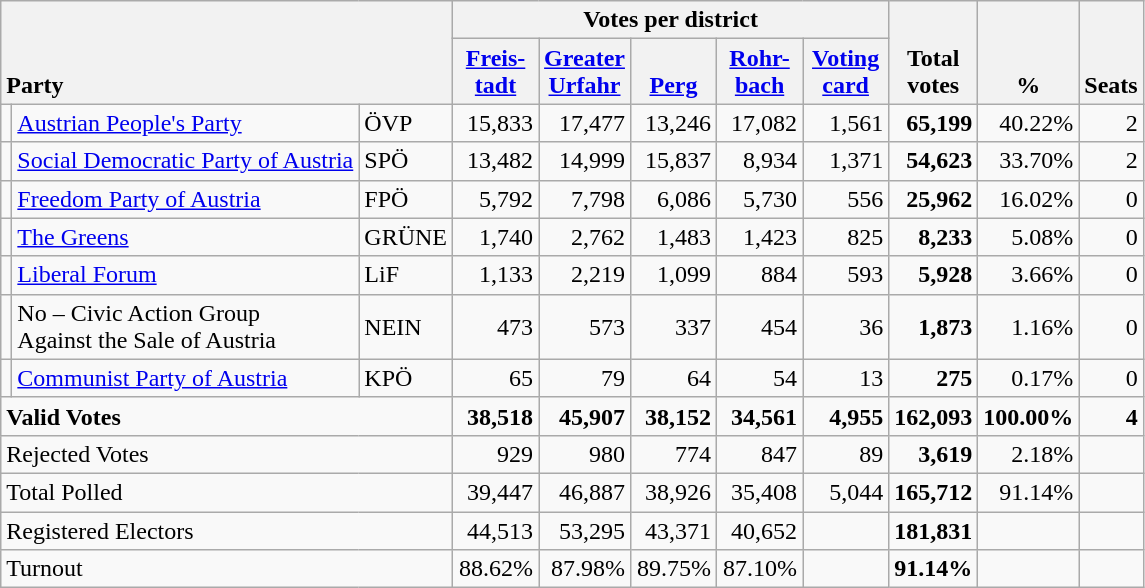<table class="wikitable" border="1" style="text-align:right;">
<tr>
<th style="text-align:left;" valign=bottom rowspan=2 colspan=3>Party</th>
<th colspan=5>Votes per district</th>
<th align=center valign=bottom rowspan=2 width="50">Total<br>votes</th>
<th align=center valign=bottom rowspan=2 width="50">%</th>
<th align=center valign=bottom rowspan=2>Seats</th>
</tr>
<tr>
<th align=center valign=bottom width="50"><a href='#'>Freis-<br>tadt</a></th>
<th align=center valign=bottom width="50"><a href='#'>Greater<br>Urfahr</a></th>
<th align=center valign=bottom width="50"><a href='#'>Perg</a></th>
<th align=center valign=bottom width="50"><a href='#'>Rohr-<br>bach</a></th>
<th align=center valign=bottom width="50"><a href='#'>Voting<br>card</a></th>
</tr>
<tr>
<td></td>
<td align=left><a href='#'>Austrian People's Party</a></td>
<td align=left>ÖVP</td>
<td>15,833</td>
<td>17,477</td>
<td>13,246</td>
<td>17,082</td>
<td>1,561</td>
<td><strong>65,199</strong></td>
<td>40.22%</td>
<td>2</td>
</tr>
<tr>
<td></td>
<td align=left style="white-space: nowrap;"><a href='#'>Social Democratic Party of Austria</a></td>
<td align=left>SPÖ</td>
<td>13,482</td>
<td>14,999</td>
<td>15,837</td>
<td>8,934</td>
<td>1,371</td>
<td><strong>54,623</strong></td>
<td>33.70%</td>
<td>2</td>
</tr>
<tr>
<td></td>
<td align=left><a href='#'>Freedom Party of Austria</a></td>
<td align=left>FPÖ</td>
<td>5,792</td>
<td>7,798</td>
<td>6,086</td>
<td>5,730</td>
<td>556</td>
<td><strong>25,962</strong></td>
<td>16.02%</td>
<td>0</td>
</tr>
<tr>
<td></td>
<td align=left><a href='#'>The Greens</a></td>
<td align=left>GRÜNE</td>
<td>1,740</td>
<td>2,762</td>
<td>1,483</td>
<td>1,423</td>
<td>825</td>
<td><strong>8,233</strong></td>
<td>5.08%</td>
<td>0</td>
</tr>
<tr>
<td></td>
<td align=left><a href='#'>Liberal Forum</a></td>
<td align=left>LiF</td>
<td>1,133</td>
<td>2,219</td>
<td>1,099</td>
<td>884</td>
<td>593</td>
<td><strong>5,928</strong></td>
<td>3.66%</td>
<td>0</td>
</tr>
<tr>
<td></td>
<td align=left>No – Civic Action Group<br>Against the Sale of Austria</td>
<td align=left>NEIN</td>
<td>473</td>
<td>573</td>
<td>337</td>
<td>454</td>
<td>36</td>
<td><strong>1,873</strong></td>
<td>1.16%</td>
<td>0</td>
</tr>
<tr>
<td></td>
<td align=left><a href='#'>Communist Party of Austria</a></td>
<td align=left>KPÖ</td>
<td>65</td>
<td>79</td>
<td>64</td>
<td>54</td>
<td>13</td>
<td><strong>275</strong></td>
<td>0.17%</td>
<td>0</td>
</tr>
<tr style="font-weight:bold">
<td align=left colspan=3>Valid Votes</td>
<td>38,518</td>
<td>45,907</td>
<td>38,152</td>
<td>34,561</td>
<td>4,955</td>
<td>162,093</td>
<td>100.00%</td>
<td>4</td>
</tr>
<tr>
<td align=left colspan=3>Rejected Votes</td>
<td>929</td>
<td>980</td>
<td>774</td>
<td>847</td>
<td>89</td>
<td><strong>3,619</strong></td>
<td>2.18%</td>
<td></td>
</tr>
<tr>
<td align=left colspan=3>Total Polled</td>
<td>39,447</td>
<td>46,887</td>
<td>38,926</td>
<td>35,408</td>
<td>5,044</td>
<td><strong>165,712</strong></td>
<td>91.14%</td>
<td></td>
</tr>
<tr>
<td align=left colspan=3>Registered Electors</td>
<td>44,513</td>
<td>53,295</td>
<td>43,371</td>
<td>40,652</td>
<td></td>
<td><strong>181,831</strong></td>
<td></td>
<td></td>
</tr>
<tr>
<td align=left colspan=3>Turnout</td>
<td>88.62%</td>
<td>87.98%</td>
<td>89.75%</td>
<td>87.10%</td>
<td></td>
<td><strong>91.14%</strong></td>
<td></td>
<td></td>
</tr>
</table>
